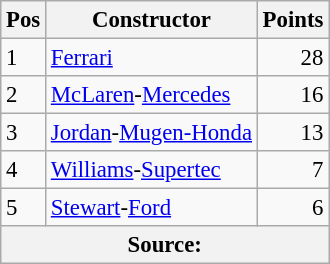<table class="wikitable" style="font-size: 95%;">
<tr>
<th>Pos</th>
<th>Constructor</th>
<th>Points</th>
</tr>
<tr>
<td>1</td>
<td> <a href='#'>Ferrari</a></td>
<td style="text-align: right">28</td>
</tr>
<tr>
<td>2</td>
<td> <a href='#'>McLaren</a>-<a href='#'>Mercedes</a></td>
<td style="text-align: right">16</td>
</tr>
<tr>
<td>3</td>
<td> <a href='#'>Jordan</a>-<a href='#'>Mugen-Honda</a></td>
<td style="text-align: right">13</td>
</tr>
<tr>
<td>4</td>
<td> <a href='#'>Williams</a>-<a href='#'>Supertec</a></td>
<td style="text-align: right">7</td>
</tr>
<tr>
<td>5</td>
<td> <a href='#'>Stewart</a>-<a href='#'>Ford</a></td>
<td style="text-align: right">6</td>
</tr>
<tr>
<th colspan=4>Source: </th>
</tr>
</table>
